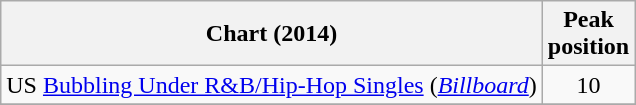<table class="wikitable plainrowheaders sortable" style="text-align:center;">
<tr>
<th scope="col">Chart (2014)</th>
<th scope="col">Peak<br>position</th>
</tr>
<tr>
<td scope="row">US <a href='#'>Bubbling Under R&B/Hip-Hop Singles</a> (<em><a href='#'>Billboard</a></em>)</td>
<td style="text-align:center;">10</td>
</tr>
<tr>
</tr>
</table>
